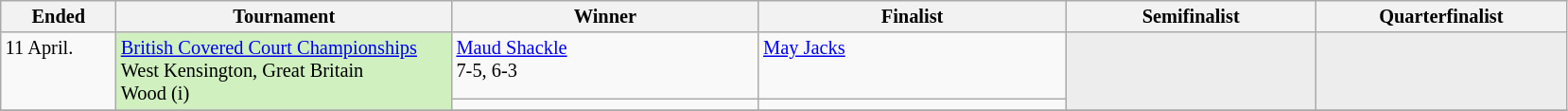<table class="wikitable" style="font-size:85%;">
<tr>
<th width="75">Ended</th>
<th width="230">Tournament</th>
<th width="210">Winner</th>
<th width="210">Finalist</th>
<th width="170">Semifinalist</th>
<th width="170">Quarterfinalist</th>
</tr>
<tr valign=top>
<td rowspan=2>11 April.</td>
<td style="background:#d0f0c0" rowspan="2"><a href='#'>British Covered Court Championships</a><br>West Kensington, Great Britain<br>Wood (i)</td>
<td> <a href='#'>Maud Shackle</a><br>7-5, 6-3</td>
<td> <a href='#'>May Jacks</a></td>
<td style="background:#ededed;" rowspan=2></td>
<td style="background:#ededed;" rowspan=2></td>
</tr>
<tr valign=top>
<td></td>
<td></td>
</tr>
<tr valign=top>
</tr>
</table>
